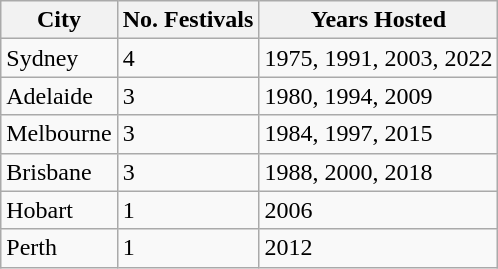<table class ="wikitable">
<tr>
<th>City</th>
<th>No. Festivals</th>
<th>Years Hosted</th>
</tr>
<tr>
<td>Sydney</td>
<td>4</td>
<td>1975, 1991, 2003, 2022</td>
</tr>
<tr>
<td>Adelaide</td>
<td>3</td>
<td>1980, 1994, 2009</td>
</tr>
<tr>
<td>Melbourne</td>
<td>3</td>
<td>1984, 1997, 2015</td>
</tr>
<tr>
<td>Brisbane</td>
<td>3</td>
<td>1988, 2000, 2018</td>
</tr>
<tr>
<td>Hobart</td>
<td>1</td>
<td>2006</td>
</tr>
<tr>
<td>Perth</td>
<td>1</td>
<td>2012</td>
</tr>
</table>
